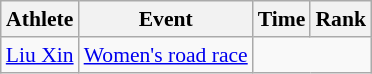<table class="wikitable" style="font-size:90%">
<tr>
<th>Athlete</th>
<th>Event</th>
<th>Time</th>
<th>Rank</th>
</tr>
<tr align=center>
<td align=left><a href='#'>Liu Xin</a></td>
<td align=left><a href='#'>Women's road race</a></td>
<td colspan=2></td>
</tr>
</table>
